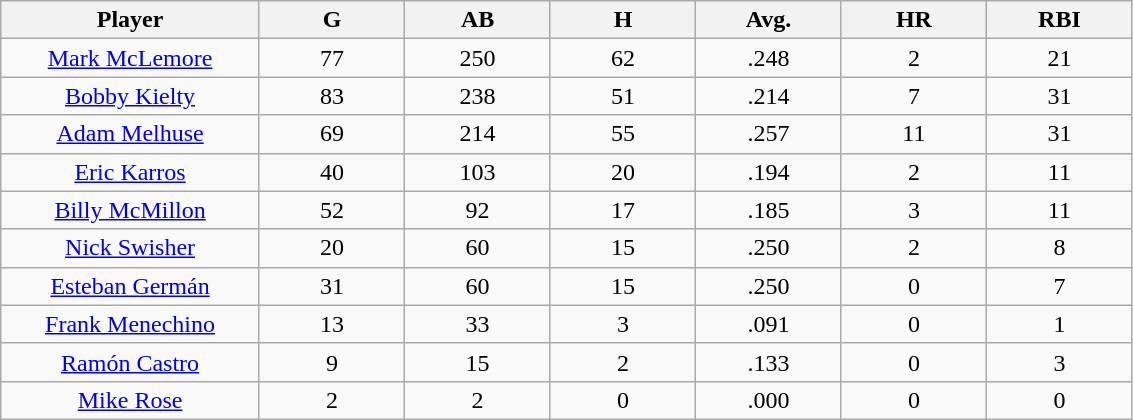<table class="wikitable sortable">
<tr>
<th bgcolor="#DDDDFF" width="16%">Player</th>
<th bgcolor="#DDDDFF" width="9%">G</th>
<th bgcolor="#DDDDFF" width="9%">AB</th>
<th bgcolor="#DDDDFF" width="9%">H</th>
<th bgcolor="#DDDDFF" width="9%">Avg.</th>
<th bgcolor="#DDDDFF" width="9%">HR</th>
<th bgcolor="#DDDDFF" width="9%">RBI</th>
</tr>
<tr align="center">
<td><a href='#'>Mark McLemore</a></td>
<td>77</td>
<td>250</td>
<td>62</td>
<td>.248</td>
<td>2</td>
<td>21</td>
</tr>
<tr align="center">
<td><a href='#'>Bobby Kielty</a></td>
<td>83</td>
<td>238</td>
<td>51</td>
<td>.214</td>
<td>7</td>
<td>31</td>
</tr>
<tr align="center">
<td><a href='#'>Adam Melhuse</a></td>
<td>69</td>
<td>214</td>
<td>55</td>
<td>.257</td>
<td>11</td>
<td>31</td>
</tr>
<tr align="center">
<td><a href='#'>Eric Karros</a></td>
<td>40</td>
<td>103</td>
<td>20</td>
<td>.194</td>
<td>2</td>
<td>11</td>
</tr>
<tr align="center">
<td><a href='#'>Billy McMillon</a></td>
<td>52</td>
<td>92</td>
<td>17</td>
<td>.185</td>
<td>3</td>
<td>11</td>
</tr>
<tr align="center">
<td><a href='#'>Nick Swisher</a></td>
<td>20</td>
<td>60</td>
<td>15</td>
<td>.250</td>
<td>2</td>
<td>8</td>
</tr>
<tr align="center">
<td><a href='#'>Esteban Germán</a></td>
<td>31</td>
<td>60</td>
<td>15</td>
<td>.250</td>
<td>0</td>
<td>7</td>
</tr>
<tr align="center">
<td><a href='#'>Frank Menechino</a></td>
<td>13</td>
<td>33</td>
<td>3</td>
<td>.091</td>
<td>0</td>
<td>1</td>
</tr>
<tr align="center">
<td><a href='#'>Ramón Castro</a></td>
<td>9</td>
<td>15</td>
<td>2</td>
<td>.133</td>
<td>0</td>
<td>3</td>
</tr>
<tr align="center">
<td><a href='#'>Mike Rose</a></td>
<td>2</td>
<td>2</td>
<td>0</td>
<td>.000</td>
<td>0</td>
<td>0</td>
</tr>
</table>
